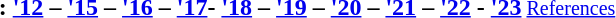<table id="toc" class="toc" summary="Contents" style="margin:auto;">
<tr>
<th>:</th>
<td><strong><a href='#'>'12</a> – <a href='#'>'15</a> – <a href='#'>'16</a> – <a href='#'>'17</a>- <a href='#'>'18</a> – <a href='#'>'19</a> – <a href='#'>'20</a> – <a href='#'>'21</a> – <a href='#'>'22</a> - <a href='#'>'23</a></strong><small> <a href='#'>References</a></small><br></td>
</tr>
</table>
